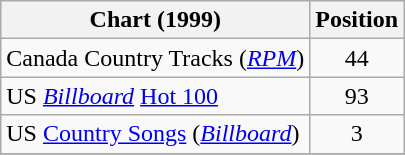<table class="wikitable sortable">
<tr>
<th scope="col">Chart (1999)</th>
<th scope="col">Position</th>
</tr>
<tr>
<td>Canada Country Tracks (<em><a href='#'>RPM</a></em>)</td>
<td align="center">44</td>
</tr>
<tr>
<td>US <em><a href='#'>Billboard</a></em> <a href='#'>Hot 100</a></td>
<td align="center">93</td>
</tr>
<tr>
<td>US <a href='#'>Country Songs</a> (<em><a href='#'>Billboard</a></em>)</td>
<td align="center">3</td>
</tr>
<tr>
</tr>
</table>
